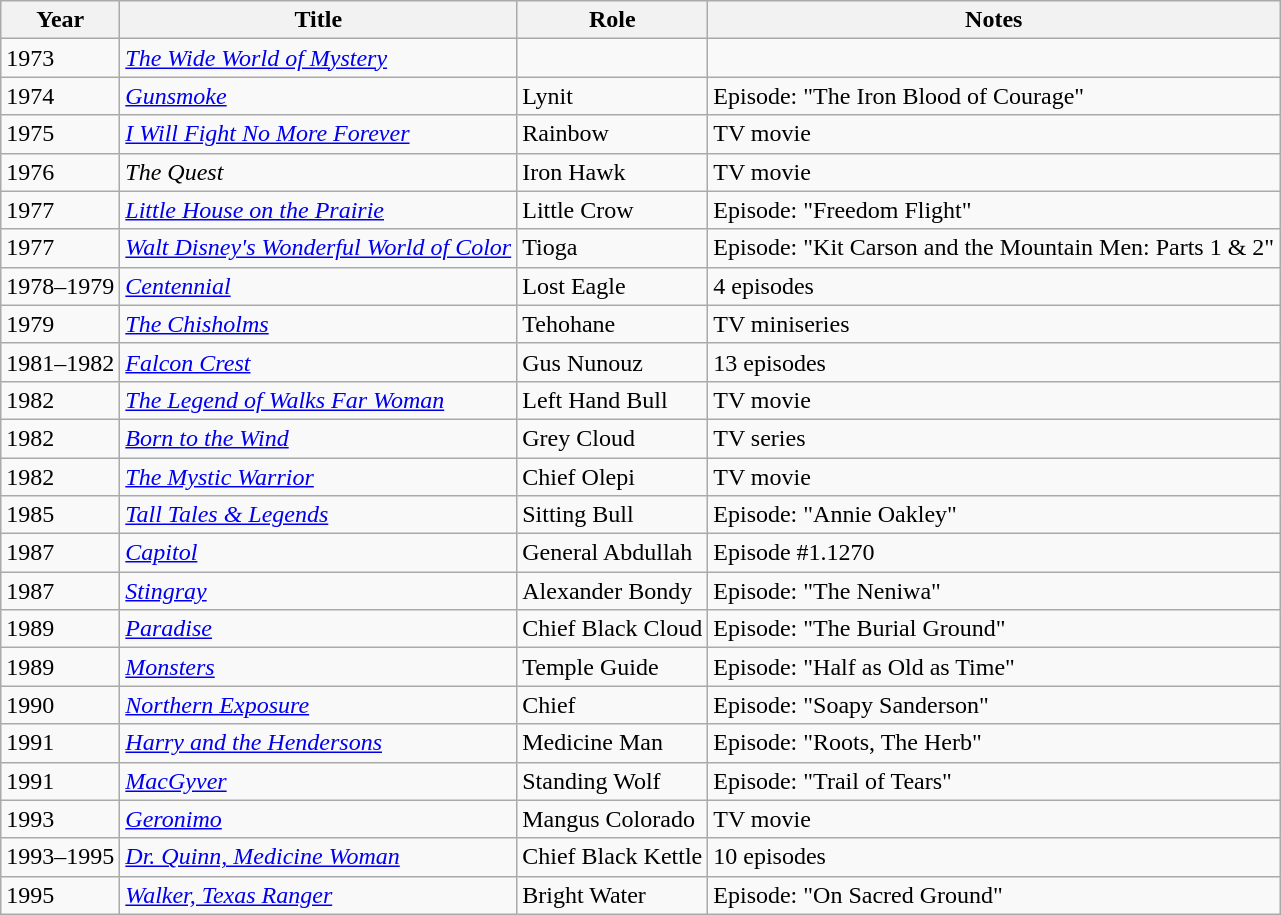<table class="wikitable sortable">
<tr>
<th>Year</th>
<th>Title</th>
<th>Role</th>
<th class="unsortable">Notes</th>
</tr>
<tr>
<td>1973</td>
<td><em><a href='#'>The Wide World of Mystery</a></em></td>
<td></td>
<td></td>
</tr>
<tr>
<td>1974</td>
<td><em><a href='#'>Gunsmoke</a></em></td>
<td>Lynit</td>
<td>Episode: "The Iron Blood of Courage"</td>
</tr>
<tr>
<td>1975</td>
<td><em><a href='#'>I Will Fight No More Forever</a></em></td>
<td>Rainbow</td>
<td>TV movie</td>
</tr>
<tr>
<td>1976</td>
<td><em>The Quest</em> </td>
<td>Iron Hawk</td>
<td>TV movie</td>
</tr>
<tr>
<td>1977</td>
<td><em><a href='#'>Little House on the Prairie</a></em></td>
<td>Little Crow</td>
<td>Episode: "Freedom Flight"</td>
</tr>
<tr>
<td>1977</td>
<td><em><a href='#'>Walt Disney's Wonderful World of Color</a></em></td>
<td>Tioga</td>
<td>Episode: "Kit Carson and the Mountain Men: Parts 1 & 2"</td>
</tr>
<tr>
<td>1978–1979</td>
<td><em><a href='#'>Centennial</a></em></td>
<td>Lost Eagle</td>
<td>4 episodes</td>
</tr>
<tr>
<td>1979</td>
<td><em><a href='#'>The Chisholms</a></em></td>
<td>Tehohane</td>
<td>TV miniseries</td>
</tr>
<tr>
<td>1981–1982</td>
<td><em><a href='#'>Falcon Crest</a></em></td>
<td>Gus Nunouz</td>
<td>13 episodes</td>
</tr>
<tr>
<td>1982</td>
<td><em><a href='#'>The Legend of Walks Far Woman</a></em></td>
<td>Left Hand Bull</td>
<td>TV movie</td>
</tr>
<tr>
<td>1982</td>
<td><em><a href='#'>Born to the Wind</a></em></td>
<td>Grey Cloud</td>
<td>TV series</td>
</tr>
<tr>
<td>1982</td>
<td><em><a href='#'>The Mystic Warrior</a></em></td>
<td>Chief Olepi</td>
<td>TV movie</td>
</tr>
<tr>
<td>1985</td>
<td><em><a href='#'>Tall Tales & Legends</a></em></td>
<td>Sitting Bull</td>
<td>Episode: "Annie Oakley"</td>
</tr>
<tr>
<td>1987</td>
<td><em><a href='#'>Capitol</a></em></td>
<td>General Abdullah</td>
<td>Episode #1.1270</td>
</tr>
<tr>
<td>1987</td>
<td><em><a href='#'>Stingray</a></em></td>
<td>Alexander Bondy</td>
<td>Episode: "The Neniwa"</td>
</tr>
<tr>
<td>1989</td>
<td><em><a href='#'>Paradise</a></em></td>
<td>Chief Black Cloud</td>
<td>Episode: "The Burial Ground"</td>
</tr>
<tr>
<td>1989</td>
<td><em><a href='#'>Monsters</a></em></td>
<td>Temple Guide</td>
<td>Episode: "Half as Old as Time"</td>
</tr>
<tr>
<td>1990</td>
<td><em><a href='#'>Northern Exposure</a></em></td>
<td>Chief</td>
<td>Episode: "Soapy Sanderson"</td>
</tr>
<tr>
<td>1991</td>
<td><em><a href='#'>Harry and the Hendersons</a></em></td>
<td>Medicine Man</td>
<td>Episode: "Roots, The Herb"</td>
</tr>
<tr>
<td>1991</td>
<td><em><a href='#'>MacGyver</a></em></td>
<td>Standing Wolf</td>
<td>Episode: "Trail of Tears"</td>
</tr>
<tr>
<td>1993</td>
<td><em><a href='#'>Geronimo</a></em></td>
<td>Mangus Colorado</td>
<td>TV movie</td>
</tr>
<tr>
<td>1993–1995</td>
<td><em><a href='#'>Dr. Quinn, Medicine Woman</a></em></td>
<td>Chief Black Kettle</td>
<td>10 episodes</td>
</tr>
<tr>
<td>1995</td>
<td><em><a href='#'>Walker, Texas Ranger</a></em></td>
<td>Bright Water</td>
<td>Episode: "On Sacred Ground"</td>
</tr>
</table>
